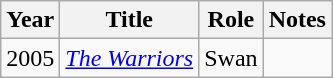<table class="wikitable sortable">
<tr>
<th>Year</th>
<th>Title</th>
<th>Role</th>
<th class="unsortable">Notes</th>
</tr>
<tr>
<td>2005</td>
<td><em><a href='#'>The Warriors</a></em></td>
<td>Swan</td>
<td></td>
</tr>
</table>
